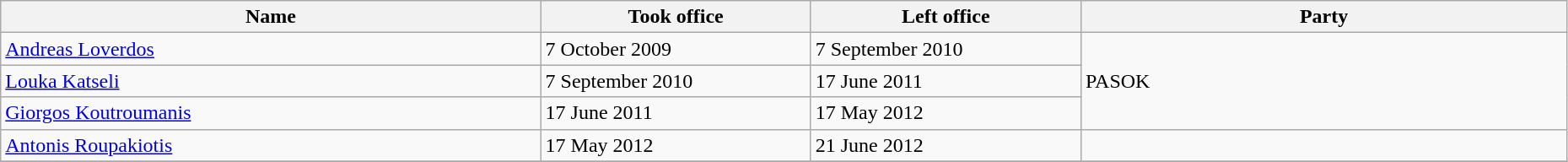<table class="wikitable">
<tr>
<th width="20%">Name</th>
<th width="10%">Took office</th>
<th width="10%">Left office</th>
<th width="18%">Party</th>
</tr>
<tr>
<td><a href='#'>Andreas Loverdos</a></td>
<td>7 October 2009</td>
<td>7 September 2010</td>
<td rowspan=3>PASOK</td>
</tr>
<tr>
<td><a href='#'>Louka Katseli</a></td>
<td>7 September 2010</td>
<td>17 June 2011</td>
</tr>
<tr>
<td><a href='#'>Giorgos Koutroumanis</a></td>
<td>17 June 2011</td>
<td>17 May 2012</td>
</tr>
<tr>
<td><a href='#'>Antonis Roupakiotis</a></td>
<td>17 May 2012</td>
<td>21 June 2012</td>
<td></td>
</tr>
<tr>
</tr>
</table>
